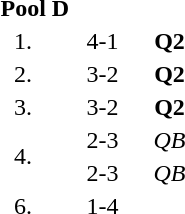<table style="text-align:center">
<tr>
<td colspan=4 align=left><strong>Pool D</strong></td>
</tr>
<tr>
<td width=30>1.</td>
<td align=left></td>
<td width=60>4-1</td>
<td><strong>Q2</strong></td>
</tr>
<tr>
<td>2.</td>
<td align=left></td>
<td>3-2</td>
<td><strong>Q2</strong></td>
</tr>
<tr>
<td>3.</td>
<td align=left></td>
<td>3-2</td>
<td><strong>Q2</strong></td>
</tr>
<tr>
<td rowspan=2>4.</td>
<td align=left></td>
<td>2-3</td>
<td><em>QB</em></td>
</tr>
<tr>
<td align=left></td>
<td>2-3</td>
<td><em>QB</em></td>
</tr>
<tr>
<td>6.</td>
<td align=left></td>
<td>1-4</td>
<td></td>
</tr>
</table>
